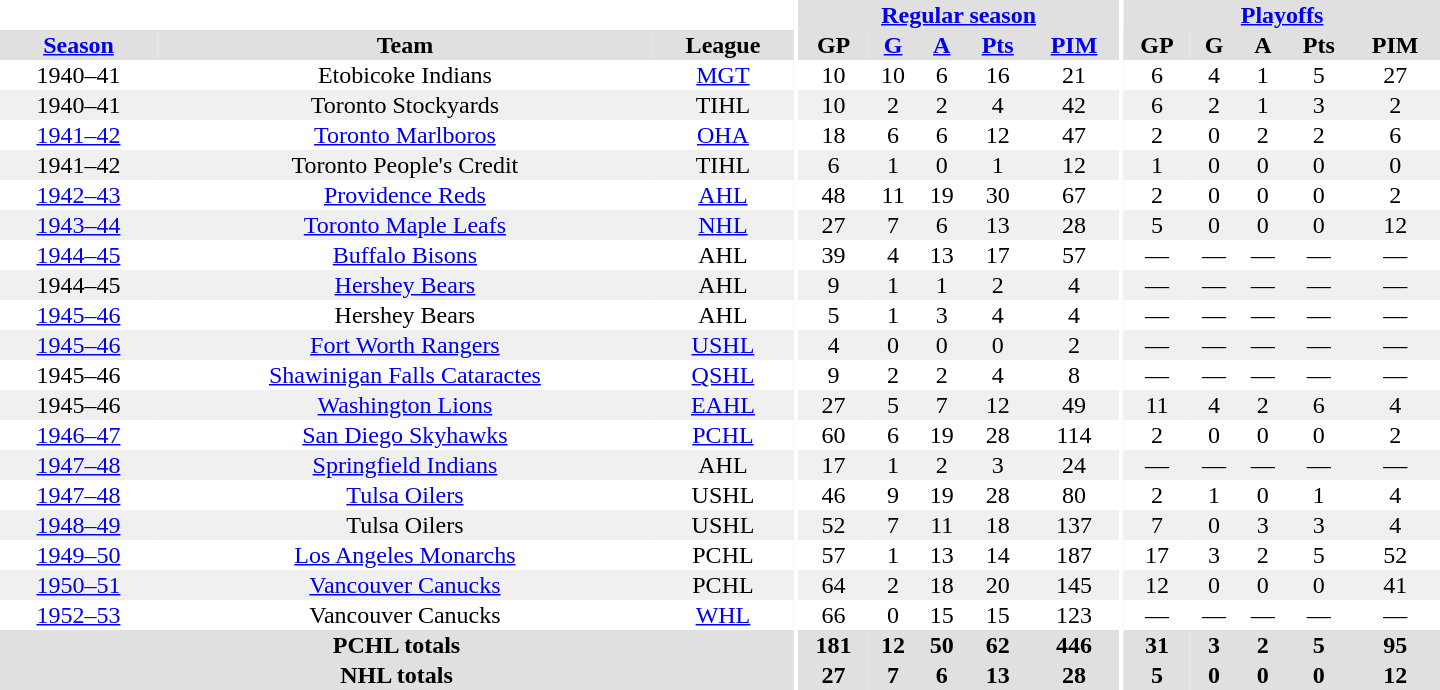<table border="0" cellpadding="1" cellspacing="0" style="text-align:center; width:60em">
<tr bgcolor="#e0e0e0">
<th colspan="3" bgcolor="#ffffff"></th>
<th rowspan="100" bgcolor="#ffffff"></th>
<th colspan="5"><a href='#'>Regular season</a></th>
<th rowspan="100" bgcolor="#ffffff"></th>
<th colspan="5"><a href='#'>Playoffs</a></th>
</tr>
<tr bgcolor="#e0e0e0">
<th><a href='#'>Season</a></th>
<th>Team</th>
<th>League</th>
<th>GP</th>
<th><a href='#'>G</a></th>
<th><a href='#'>A</a></th>
<th><a href='#'>Pts</a></th>
<th><a href='#'>PIM</a></th>
<th>GP</th>
<th>G</th>
<th>A</th>
<th>Pts</th>
<th>PIM</th>
</tr>
<tr>
<td>1940–41</td>
<td>Etobicoke Indians</td>
<td><a href='#'>MGT</a></td>
<td>10</td>
<td>10</td>
<td>6</td>
<td>16</td>
<td>21</td>
<td>6</td>
<td>4</td>
<td>1</td>
<td>5</td>
<td>27</td>
</tr>
<tr bgcolor="#f0f0f0">
<td>1940–41</td>
<td>Toronto Stockyards</td>
<td>TIHL</td>
<td>10</td>
<td>2</td>
<td>2</td>
<td>4</td>
<td>42</td>
<td>6</td>
<td>2</td>
<td>1</td>
<td>3</td>
<td>2</td>
</tr>
<tr>
<td><a href='#'>1941–42</a></td>
<td><a href='#'>Toronto Marlboros</a></td>
<td><a href='#'>OHA</a></td>
<td>18</td>
<td>6</td>
<td>6</td>
<td>12</td>
<td>47</td>
<td>2</td>
<td>0</td>
<td>2</td>
<td>2</td>
<td>6</td>
</tr>
<tr bgcolor="#f0f0f0">
<td>1941–42</td>
<td>Toronto People's Credit</td>
<td>TIHL</td>
<td>6</td>
<td>1</td>
<td>0</td>
<td>1</td>
<td>12</td>
<td>1</td>
<td>0</td>
<td>0</td>
<td>0</td>
<td>0</td>
</tr>
<tr>
<td><a href='#'>1942–43</a></td>
<td><a href='#'>Providence Reds</a></td>
<td><a href='#'>AHL</a></td>
<td>48</td>
<td>11</td>
<td>19</td>
<td>30</td>
<td>67</td>
<td>2</td>
<td>0</td>
<td>0</td>
<td>0</td>
<td>2</td>
</tr>
<tr bgcolor="#f0f0f0">
<td><a href='#'>1943–44</a></td>
<td><a href='#'>Toronto Maple Leafs</a></td>
<td><a href='#'>NHL</a></td>
<td>27</td>
<td>7</td>
<td>6</td>
<td>13</td>
<td>28</td>
<td>5</td>
<td>0</td>
<td>0</td>
<td>0</td>
<td>12</td>
</tr>
<tr>
<td><a href='#'>1944–45</a></td>
<td><a href='#'>Buffalo Bisons</a></td>
<td>AHL</td>
<td>39</td>
<td>4</td>
<td>13</td>
<td>17</td>
<td>57</td>
<td>—</td>
<td>—</td>
<td>—</td>
<td>—</td>
<td>—</td>
</tr>
<tr bgcolor="#f0f0f0">
<td>1944–45</td>
<td><a href='#'>Hershey Bears</a></td>
<td>AHL</td>
<td>9</td>
<td>1</td>
<td>1</td>
<td>2</td>
<td>4</td>
<td>—</td>
<td>—</td>
<td>—</td>
<td>—</td>
<td>—</td>
</tr>
<tr>
<td><a href='#'>1945–46</a></td>
<td>Hershey Bears</td>
<td>AHL</td>
<td>5</td>
<td>1</td>
<td>3</td>
<td>4</td>
<td>4</td>
<td>—</td>
<td>—</td>
<td>—</td>
<td>—</td>
<td>—</td>
</tr>
<tr bgcolor="#f0f0f0">
<td><a href='#'>1945–46</a></td>
<td><a href='#'>Fort Worth Rangers</a></td>
<td><a href='#'>USHL</a></td>
<td>4</td>
<td>0</td>
<td>0</td>
<td>0</td>
<td>2</td>
<td>—</td>
<td>—</td>
<td>—</td>
<td>—</td>
<td>—</td>
</tr>
<tr>
<td>1945–46</td>
<td><a href='#'>Shawinigan Falls Cataractes</a></td>
<td><a href='#'>QSHL</a></td>
<td>9</td>
<td>2</td>
<td>2</td>
<td>4</td>
<td>8</td>
<td>—</td>
<td>—</td>
<td>—</td>
<td>—</td>
<td>—</td>
</tr>
<tr bgcolor="#f0f0f0">
<td>1945–46</td>
<td><a href='#'>Washington Lions</a></td>
<td><a href='#'>EAHL</a></td>
<td>27</td>
<td>5</td>
<td>7</td>
<td>12</td>
<td>49</td>
<td>11</td>
<td>4</td>
<td>2</td>
<td>6</td>
<td>4</td>
</tr>
<tr>
<td><a href='#'>1946–47</a></td>
<td><a href='#'>San Diego Skyhawks</a></td>
<td><a href='#'>PCHL</a></td>
<td>60</td>
<td>6</td>
<td>19</td>
<td>28</td>
<td>114</td>
<td>2</td>
<td>0</td>
<td>0</td>
<td>0</td>
<td>2</td>
</tr>
<tr bgcolor="#f0f0f0">
<td><a href='#'>1947–48</a></td>
<td><a href='#'>Springfield Indians</a></td>
<td>AHL</td>
<td>17</td>
<td>1</td>
<td>2</td>
<td>3</td>
<td>24</td>
<td>—</td>
<td>—</td>
<td>—</td>
<td>—</td>
<td>—</td>
</tr>
<tr>
<td><a href='#'>1947–48</a></td>
<td><a href='#'>Tulsa Oilers</a></td>
<td>USHL</td>
<td>46</td>
<td>9</td>
<td>19</td>
<td>28</td>
<td>80</td>
<td>2</td>
<td>1</td>
<td>0</td>
<td>1</td>
<td>4</td>
</tr>
<tr bgcolor="#f0f0f0">
<td><a href='#'>1948–49</a></td>
<td>Tulsa Oilers</td>
<td>USHL</td>
<td>52</td>
<td>7</td>
<td>11</td>
<td>18</td>
<td>137</td>
<td>7</td>
<td>0</td>
<td>3</td>
<td>3</td>
<td>4</td>
</tr>
<tr>
<td><a href='#'>1949–50</a></td>
<td><a href='#'>Los Angeles Monarchs</a></td>
<td>PCHL</td>
<td>57</td>
<td>1</td>
<td>13</td>
<td>14</td>
<td>187</td>
<td>17</td>
<td>3</td>
<td>2</td>
<td>5</td>
<td>52</td>
</tr>
<tr bgcolor="#f0f0f0">
<td><a href='#'>1950–51</a></td>
<td><a href='#'>Vancouver Canucks</a></td>
<td>PCHL</td>
<td>64</td>
<td>2</td>
<td>18</td>
<td>20</td>
<td>145</td>
<td>12</td>
<td>0</td>
<td>0</td>
<td>0</td>
<td>41</td>
</tr>
<tr>
<td><a href='#'>1952–53</a></td>
<td>Vancouver Canucks</td>
<td><a href='#'>WHL</a></td>
<td>66</td>
<td>0</td>
<td>15</td>
<td>15</td>
<td>123</td>
<td>—</td>
<td>—</td>
<td>—</td>
<td>—</td>
<td>—</td>
</tr>
<tr bgcolor="#e0e0e0">
<th colspan="3">PCHL totals</th>
<th>181</th>
<th>12</th>
<th>50</th>
<th>62</th>
<th>446</th>
<th>31</th>
<th>3</th>
<th>2</th>
<th>5</th>
<th>95</th>
</tr>
<tr bgcolor="#e0e0e0">
<th colspan="3">NHL totals</th>
<th>27</th>
<th>7</th>
<th>6</th>
<th>13</th>
<th>28</th>
<th>5</th>
<th>0</th>
<th>0</th>
<th>0</th>
<th>12</th>
</tr>
</table>
